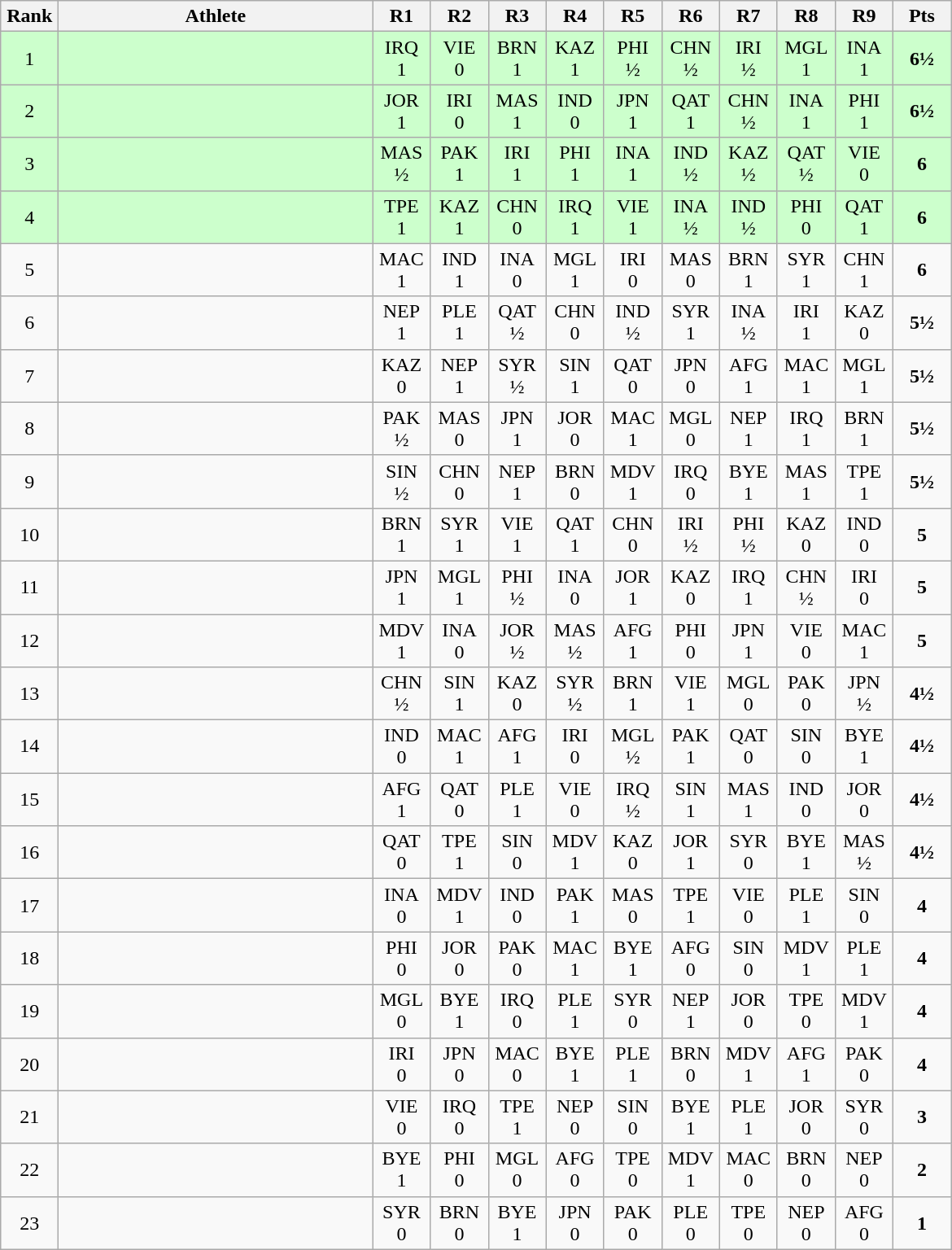<table class=wikitable style="text-align:center">
<tr>
<th width=40>Rank</th>
<th width=250>Athlete</th>
<th width=40>R1</th>
<th width=40>R2</th>
<th width=40>R3</th>
<th width=40>R4</th>
<th width=40>R5</th>
<th width=40>R6</th>
<th width=40>R7</th>
<th width=40>R8</th>
<th width=40>R9</th>
<th width=40>Pts</th>
</tr>
<tr style="background:#ccffcc;">
<td>1</td>
<td align=left></td>
<td>IRQ<br>1</td>
<td>VIE<br>0</td>
<td>BRN<br>1</td>
<td>KAZ<br>1</td>
<td>PHI<br>½</td>
<td>CHN<br>½</td>
<td>IRI<br>½</td>
<td>MGL<br>1</td>
<td>INA<br>1</td>
<td><strong>6½</strong></td>
</tr>
<tr style="background:#ccffcc;">
<td>2</td>
<td align=left></td>
<td>JOR<br>1</td>
<td>IRI<br>0</td>
<td>MAS<br>1</td>
<td>IND<br>0</td>
<td>JPN<br>1</td>
<td>QAT<br>1</td>
<td>CHN<br>½</td>
<td>INA<br>1</td>
<td>PHI<br>1</td>
<td><strong>6½</strong></td>
</tr>
<tr style="background:#ccffcc;">
<td>3</td>
<td align=left></td>
<td>MAS<br>½</td>
<td>PAK<br>1</td>
<td>IRI<br>1</td>
<td>PHI<br>1</td>
<td>INA<br>1</td>
<td>IND<br>½</td>
<td>KAZ<br>½</td>
<td>QAT<br>½</td>
<td>VIE<br>0</td>
<td><strong>6</strong></td>
</tr>
<tr style="background:#ccffcc;">
<td>4</td>
<td align=left></td>
<td>TPE<br>1</td>
<td>KAZ<br>1</td>
<td>CHN<br>0</td>
<td>IRQ<br>1</td>
<td>VIE<br>1</td>
<td>INA<br>½</td>
<td>IND<br>½</td>
<td>PHI<br>0</td>
<td>QAT<br>1</td>
<td><strong>6</strong></td>
</tr>
<tr>
<td>5</td>
<td align=left></td>
<td>MAC<br>1</td>
<td>IND<br>1</td>
<td>INA<br>0</td>
<td>MGL<br>1</td>
<td>IRI<br>0</td>
<td>MAS<br>0</td>
<td>BRN<br>1</td>
<td>SYR<br>1</td>
<td>CHN<br>1</td>
<td><strong>6</strong></td>
</tr>
<tr>
<td>6</td>
<td align=left></td>
<td>NEP<br>1</td>
<td>PLE<br>1</td>
<td>QAT<br>½</td>
<td>CHN<br>0</td>
<td>IND<br>½</td>
<td>SYR<br>1</td>
<td>INA<br>½</td>
<td>IRI<br>1</td>
<td>KAZ<br>0</td>
<td><strong>5½</strong></td>
</tr>
<tr>
<td>7</td>
<td align=left></td>
<td>KAZ<br>0</td>
<td>NEP<br>1</td>
<td>SYR<br>½</td>
<td>SIN<br>1</td>
<td>QAT<br>0</td>
<td>JPN<br>0</td>
<td>AFG<br>1</td>
<td>MAC<br>1</td>
<td>MGL<br>1</td>
<td><strong>5½</strong></td>
</tr>
<tr>
<td>8</td>
<td align=left></td>
<td>PAK<br>½</td>
<td>MAS<br>0</td>
<td>JPN<br>1</td>
<td>JOR<br>0</td>
<td>MAC<br>1</td>
<td>MGL<br>0</td>
<td>NEP<br>1</td>
<td>IRQ<br>1</td>
<td>BRN<br>1</td>
<td><strong>5½</strong></td>
</tr>
<tr>
<td>9</td>
<td align=left></td>
<td>SIN<br>½</td>
<td>CHN<br>0</td>
<td>NEP<br>1</td>
<td>BRN<br>0</td>
<td>MDV<br>1</td>
<td>IRQ<br>0</td>
<td>BYE<br>1</td>
<td>MAS<br>1</td>
<td>TPE<br>1</td>
<td><strong>5½</strong></td>
</tr>
<tr>
<td>10</td>
<td align=left></td>
<td>BRN<br>1</td>
<td>SYR<br>1</td>
<td>VIE<br>1</td>
<td>QAT<br>1</td>
<td>CHN<br>0</td>
<td>IRI<br>½</td>
<td>PHI<br>½</td>
<td>KAZ<br>0</td>
<td>IND<br>0</td>
<td><strong>5</strong></td>
</tr>
<tr>
<td>11</td>
<td align=left></td>
<td>JPN<br>1</td>
<td>MGL<br>1</td>
<td>PHI<br>½</td>
<td>INA<br>0</td>
<td>JOR<br>1</td>
<td>KAZ<br>0</td>
<td>IRQ<br>1</td>
<td>CHN<br>½</td>
<td>IRI<br>0</td>
<td><strong>5</strong></td>
</tr>
<tr>
<td>12</td>
<td align=left></td>
<td>MDV<br>1</td>
<td>INA<br>0</td>
<td>JOR<br>½</td>
<td>MAS<br>½</td>
<td>AFG<br>1</td>
<td>PHI<br>0</td>
<td>JPN<br>1</td>
<td>VIE<br>0</td>
<td>MAC<br>1</td>
<td><strong>5</strong></td>
</tr>
<tr>
<td>13</td>
<td align=left></td>
<td>CHN<br>½</td>
<td>SIN<br>1</td>
<td>KAZ<br>0</td>
<td>SYR<br>½</td>
<td>BRN<br>1</td>
<td>VIE<br>1</td>
<td>MGL<br>0</td>
<td>PAK<br>0</td>
<td>JPN<br>½</td>
<td><strong>4½</strong></td>
</tr>
<tr>
<td>14</td>
<td align=left></td>
<td>IND<br>0</td>
<td>MAC<br>1</td>
<td>AFG<br>1</td>
<td>IRI<br>0</td>
<td>MGL<br>½</td>
<td>PAK<br>1</td>
<td>QAT<br>0</td>
<td>SIN<br>0</td>
<td>BYE<br>1</td>
<td><strong>4½</strong></td>
</tr>
<tr>
<td>15</td>
<td align=left></td>
<td>AFG<br>1</td>
<td>QAT<br>0</td>
<td>PLE<br>1</td>
<td>VIE<br>0</td>
<td>IRQ<br>½</td>
<td>SIN<br>1</td>
<td>MAS<br>1</td>
<td>IND<br>0</td>
<td>JOR<br>0</td>
<td><strong>4½</strong></td>
</tr>
<tr>
<td>16</td>
<td align=left></td>
<td>QAT<br>0</td>
<td>TPE<br>1</td>
<td>SIN<br>0</td>
<td>MDV<br>1</td>
<td>KAZ<br>0</td>
<td>JOR<br>1</td>
<td>SYR<br>0</td>
<td>BYE<br>1</td>
<td>MAS<br>½</td>
<td><strong>4½</strong></td>
</tr>
<tr>
<td>17</td>
<td align=left></td>
<td>INA<br>0</td>
<td>MDV<br>1</td>
<td>IND<br>0</td>
<td>PAK<br>1</td>
<td>MAS<br>0</td>
<td>TPE<br>1</td>
<td>VIE<br>0</td>
<td>PLE<br>1</td>
<td>SIN<br>0</td>
<td><strong>4</strong></td>
</tr>
<tr>
<td>18</td>
<td align=left></td>
<td>PHI<br>0</td>
<td>JOR<br>0</td>
<td>PAK<br>0</td>
<td>MAC<br>1</td>
<td>BYE<br>1</td>
<td>AFG<br>0</td>
<td>SIN<br>0</td>
<td>MDV<br>1</td>
<td>PLE<br>1</td>
<td><strong>4</strong></td>
</tr>
<tr>
<td>19</td>
<td align=left></td>
<td>MGL<br>0</td>
<td>BYE<br>1</td>
<td>IRQ<br>0</td>
<td>PLE<br>1</td>
<td>SYR<br>0</td>
<td>NEP<br>1</td>
<td>JOR<br>0</td>
<td>TPE<br>0</td>
<td>MDV<br>1</td>
<td><strong>4</strong></td>
</tr>
<tr>
<td>20</td>
<td align=left></td>
<td>IRI<br>0</td>
<td>JPN<br>0</td>
<td>MAC<br>0</td>
<td>BYE<br>1</td>
<td>PLE<br>1</td>
<td>BRN<br>0</td>
<td>MDV<br>1</td>
<td>AFG<br>1</td>
<td>PAK<br>0</td>
<td><strong>4</strong></td>
</tr>
<tr>
<td>21</td>
<td align=left></td>
<td>VIE<br>0</td>
<td>IRQ<br>0</td>
<td>TPE<br>1</td>
<td>NEP<br>0</td>
<td>SIN<br>0</td>
<td>BYE<br>1</td>
<td>PLE<br>1</td>
<td>JOR<br>0</td>
<td>SYR<br>0</td>
<td><strong>3</strong></td>
</tr>
<tr>
<td>22</td>
<td align=left></td>
<td>BYE<br>1</td>
<td>PHI<br>0</td>
<td>MGL<br>0</td>
<td>AFG<br>0</td>
<td>TPE<br>0</td>
<td>MDV<br>1</td>
<td>MAC<br>0</td>
<td>BRN<br>0</td>
<td>NEP<br>0</td>
<td><strong>2</strong></td>
</tr>
<tr>
<td>23</td>
<td align=left></td>
<td>SYR<br>0</td>
<td>BRN<br>0</td>
<td>BYE<br>1</td>
<td>JPN<br>0</td>
<td>PAK<br>0</td>
<td>PLE<br>0</td>
<td>TPE<br>0</td>
<td>NEP<br>0</td>
<td>AFG<br>0</td>
<td><strong>1</strong></td>
</tr>
</table>
